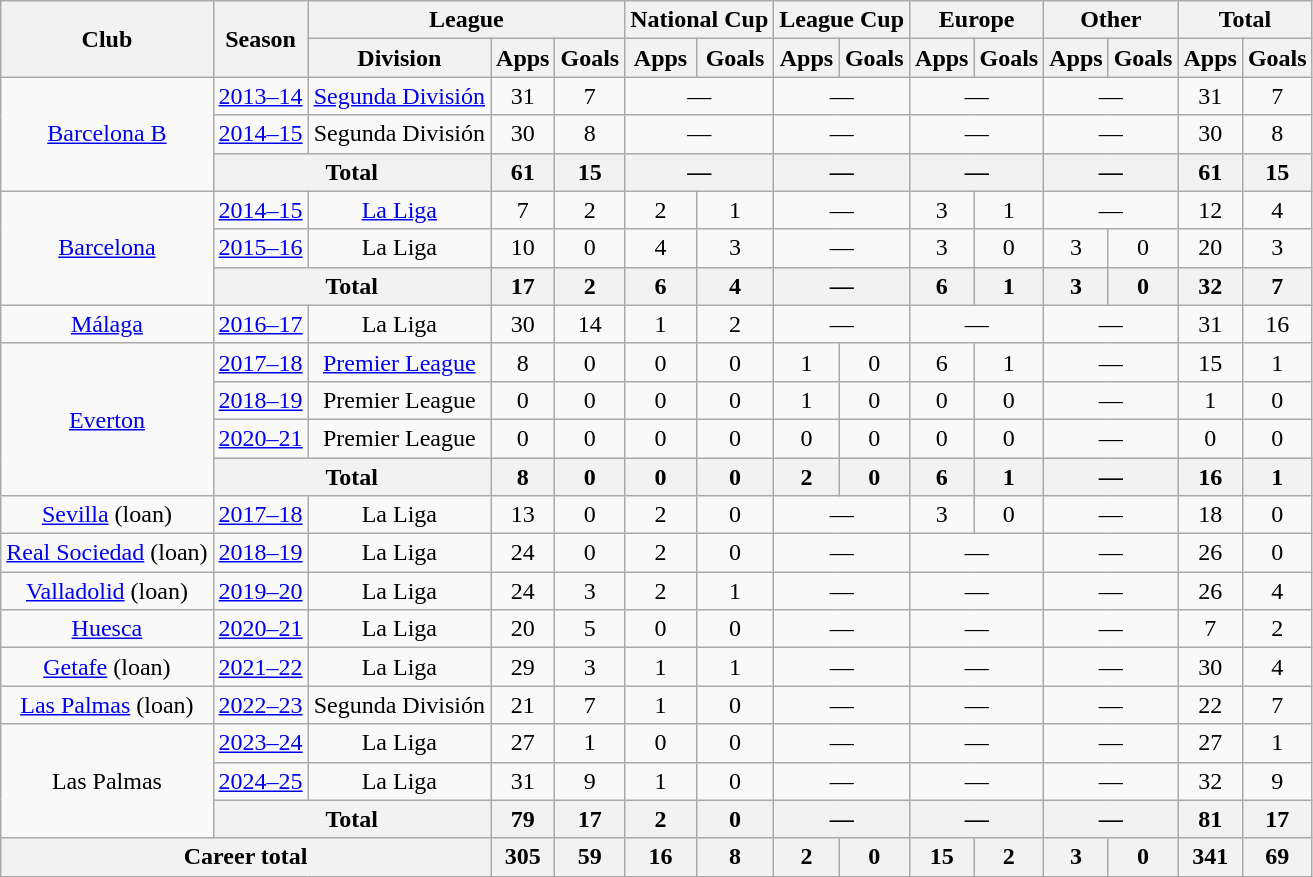<table class=wikitable style="text-align: center">
<tr>
<th rowspan="2">Club</th>
<th rowspan="2">Season</th>
<th colspan="3">League</th>
<th colspan="2">National Cup</th>
<th colspan="2">League Cup</th>
<th colspan="2">Europe</th>
<th colspan="2">Other</th>
<th colspan="2">Total</th>
</tr>
<tr>
<th>Division</th>
<th>Apps</th>
<th>Goals</th>
<th>Apps</th>
<th>Goals</th>
<th>Apps</th>
<th>Goals</th>
<th>Apps</th>
<th>Goals</th>
<th>Apps</th>
<th>Goals</th>
<th>Apps</th>
<th>Goals</th>
</tr>
<tr>
<td rowspan="3"><a href='#'>Barcelona B</a></td>
<td><a href='#'>2013–14</a></td>
<td><a href='#'>Segunda División</a></td>
<td>31</td>
<td>7</td>
<td colspan="2">—</td>
<td colspan="2">—</td>
<td colspan="2">—</td>
<td colspan="2">—</td>
<td>31</td>
<td>7</td>
</tr>
<tr>
<td><a href='#'>2014–15</a></td>
<td>Segunda División</td>
<td>30</td>
<td>8</td>
<td colspan="2">—</td>
<td colspan="2">—</td>
<td colspan="2">—</td>
<td colspan="2">—</td>
<td>30</td>
<td>8</td>
</tr>
<tr>
<th colspan="2">Total</th>
<th>61</th>
<th>15</th>
<th colspan="2">—</th>
<th colspan="2">—</th>
<th colspan="2">—</th>
<th colspan="2">—</th>
<th>61</th>
<th>15</th>
</tr>
<tr>
<td rowspan="3"><a href='#'>Barcelona</a></td>
<td><a href='#'>2014–15</a></td>
<td><a href='#'>La Liga</a></td>
<td>7</td>
<td>2</td>
<td>2</td>
<td>1</td>
<td colspan="2">—</td>
<td>3</td>
<td>1</td>
<td colspan="2">—</td>
<td>12</td>
<td>4</td>
</tr>
<tr>
<td><a href='#'>2015–16</a></td>
<td>La Liga</td>
<td>10</td>
<td>0</td>
<td>4</td>
<td>3</td>
<td colspan="2">—</td>
<td>3</td>
<td>0</td>
<td>3</td>
<td>0</td>
<td>20</td>
<td>3</td>
</tr>
<tr>
<th colspan="2">Total</th>
<th>17</th>
<th>2</th>
<th>6</th>
<th>4</th>
<th colspan="2">—</th>
<th>6</th>
<th>1</th>
<th>3</th>
<th>0</th>
<th>32</th>
<th>7</th>
</tr>
<tr>
<td><a href='#'>Málaga</a></td>
<td><a href='#'>2016–17</a></td>
<td>La Liga</td>
<td>30</td>
<td>14</td>
<td>1</td>
<td>2</td>
<td colspan="2">—</td>
<td colspan="2">—</td>
<td colspan="2">—</td>
<td>31</td>
<td>16</td>
</tr>
<tr>
<td rowspan="4"><a href='#'>Everton</a></td>
<td><a href='#'>2017–18</a></td>
<td><a href='#'>Premier League</a></td>
<td>8</td>
<td>0</td>
<td>0</td>
<td>0</td>
<td>1</td>
<td>0</td>
<td>6</td>
<td>1</td>
<td colspan="2">—</td>
<td>15</td>
<td>1</td>
</tr>
<tr>
<td><a href='#'>2018–19</a></td>
<td>Premier League</td>
<td>0</td>
<td>0</td>
<td>0</td>
<td>0</td>
<td>1</td>
<td>0</td>
<td>0</td>
<td>0</td>
<td colspan="2">—</td>
<td>1</td>
<td>0</td>
</tr>
<tr>
<td><a href='#'>2020–21</a></td>
<td>Premier League</td>
<td>0</td>
<td>0</td>
<td>0</td>
<td>0</td>
<td>0</td>
<td>0</td>
<td>0</td>
<td>0</td>
<td colspan="2">—</td>
<td>0</td>
<td>0</td>
</tr>
<tr>
<th colspan="2">Total</th>
<th>8</th>
<th>0</th>
<th>0</th>
<th>0</th>
<th>2</th>
<th>0</th>
<th>6</th>
<th>1</th>
<th colspan="2">—</th>
<th>16</th>
<th>1</th>
</tr>
<tr 8>
<td><a href='#'>Sevilla</a> (loan)</td>
<td><a href='#'>2017–18</a></td>
<td>La Liga</td>
<td>13</td>
<td>0</td>
<td>2</td>
<td>0</td>
<td colspan="2">—</td>
<td>3</td>
<td>0</td>
<td colspan="2">—</td>
<td>18</td>
<td>0</td>
</tr>
<tr>
<td><a href='#'>Real Sociedad</a> (loan)</td>
<td><a href='#'>2018–19</a></td>
<td>La Liga</td>
<td>24</td>
<td>0</td>
<td>2</td>
<td>0</td>
<td colspan="2">—</td>
<td colspan="2">—</td>
<td colspan="2">—</td>
<td>26</td>
<td>0</td>
</tr>
<tr>
<td><a href='#'>Valladolid</a> (loan)</td>
<td><a href='#'>2019–20</a></td>
<td>La Liga</td>
<td>24</td>
<td>3</td>
<td>2</td>
<td>1</td>
<td colspan="2">—</td>
<td colspan="2">—</td>
<td colspan="2">—</td>
<td>26</td>
<td>4</td>
</tr>
<tr>
<td><a href='#'>Huesca</a></td>
<td><a href='#'>2020–21</a></td>
<td>La Liga</td>
<td>20</td>
<td>5</td>
<td>0</td>
<td>0</td>
<td colspan="2">—</td>
<td colspan="2">—</td>
<td colspan="2">—</td>
<td>7</td>
<td>2</td>
</tr>
<tr>
<td><a href='#'>Getafe</a> (loan)</td>
<td><a href='#'>2021–22</a></td>
<td>La Liga</td>
<td>29</td>
<td>3</td>
<td>1</td>
<td>1</td>
<td colspan="2">—</td>
<td colspan="2">—</td>
<td colspan="2">—</td>
<td>30</td>
<td>4</td>
</tr>
<tr>
<td><a href='#'>Las Palmas</a> (loan)</td>
<td><a href='#'>2022–23</a></td>
<td>Segunda División</td>
<td>21</td>
<td>7</td>
<td>1</td>
<td>0</td>
<td colspan="2">—</td>
<td colspan="2">—</td>
<td colspan="2">—</td>
<td>22</td>
<td>7</td>
</tr>
<tr>
<td rowspan="3">Las Palmas</td>
<td><a href='#'>2023–24</a></td>
<td>La Liga</td>
<td>27</td>
<td>1</td>
<td>0</td>
<td>0</td>
<td colspan="2">—</td>
<td colspan="2">—</td>
<td colspan="2">—</td>
<td>27</td>
<td>1</td>
</tr>
<tr>
<td><a href='#'>2024–25</a></td>
<td>La Liga</td>
<td>31</td>
<td>9</td>
<td>1</td>
<td>0</td>
<td colspan="2">—</td>
<td colspan="2">—</td>
<td colspan="2">—</td>
<td>32</td>
<td>9</td>
</tr>
<tr>
<th colspan="2">Total</th>
<th>79</th>
<th>17</th>
<th>2</th>
<th>0</th>
<th colspan="2">—</th>
<th colspan="2">—</th>
<th colspan="2">—</th>
<th>81</th>
<th>17</th>
</tr>
<tr>
<th colspan="3">Career total</th>
<th>305</th>
<th>59</th>
<th>16</th>
<th>8</th>
<th>2</th>
<th>0</th>
<th>15</th>
<th>2</th>
<th>3</th>
<th>0</th>
<th>341</th>
<th>69</th>
</tr>
</table>
